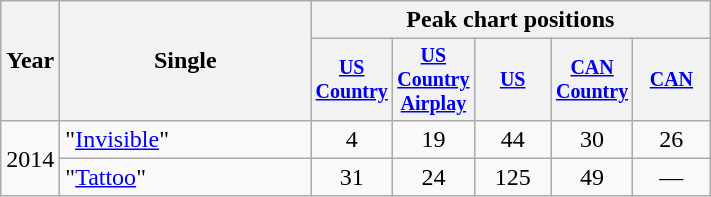<table class="wikitable" style="text-align:center;">
<tr>
<th rowspan="2">Year</th>
<th rowspan="2" style="width:10em">Single</th>
<th colspan="5">Peak chart positions</th>
</tr>
<tr style="font-size:smaller;">
<th width="45"><a href='#'>US Country</a><br></th>
<th width="45"><a href='#'>US Country Airplay</a><br></th>
<th width="45"><a href='#'>US</a><br></th>
<th width="45"><a href='#'>CAN Country</a><br></th>
<th width="45"><a href='#'>CAN</a><br></th>
</tr>
<tr>
<td rowspan="2">2014</td>
<td align="left">"<a href='#'>Invisible</a>"</td>
<td>4</td>
<td>19</td>
<td>44</td>
<td>30</td>
<td>26</td>
</tr>
<tr>
<td align="left">"<a href='#'>Tattoo</a>"</td>
<td>31</td>
<td>24</td>
<td>125</td>
<td>49</td>
<td>—</td>
</tr>
</table>
